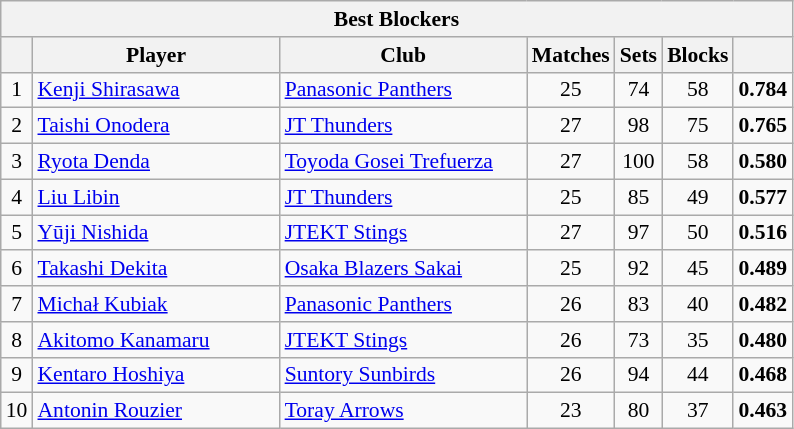<table class="wikitable sortable" style=font-size:90%>
<tr>
<th colspan=7>Best Blockers</th>
</tr>
<tr>
<th></th>
<th width=158>Player</th>
<th width=158>Club</th>
<th width=20>Matches</th>
<th width=20>Sets</th>
<th width=20>Blocks</th>
<th width=20></th>
</tr>
<tr>
<td align=center>1</td>
<td> <a href='#'>Kenji Shirasawa</a></td>
<td><a href='#'>Panasonic Panthers</a></td>
<td align=center>25</td>
<td align=center>74</td>
<td align=center>58</td>
<td align=center><strong>0.784</strong></td>
</tr>
<tr>
<td align=center>2</td>
<td> <a href='#'>Taishi Onodera</a></td>
<td><a href='#'>JT Thunders</a></td>
<td align=center>27</td>
<td align=center>98</td>
<td align=center>75</td>
<td align=center><strong>0.765</strong></td>
</tr>
<tr>
<td align=center>3</td>
<td> <a href='#'>Ryota Denda</a></td>
<td><a href='#'>Toyoda Gosei Trefuerza</a></td>
<td align=center>27</td>
<td align=center>100</td>
<td align=center>58</td>
<td align=center><strong>0.580</strong></td>
</tr>
<tr>
<td align=center>4</td>
<td> <a href='#'>Liu Libin</a></td>
<td><a href='#'>JT Thunders</a></td>
<td align=center>25</td>
<td align=center>85</td>
<td align=center>49</td>
<td align=center><strong>0.577</strong></td>
</tr>
<tr>
<td align=center>5</td>
<td> <a href='#'>Yūji Nishida</a></td>
<td><a href='#'>JTEKT Stings</a></td>
<td align=center>27</td>
<td align=center>97</td>
<td align=center>50</td>
<td align=center><strong>0.516</strong></td>
</tr>
<tr>
<td align=center>6</td>
<td> <a href='#'>Takashi Dekita</a></td>
<td><a href='#'>Osaka Blazers Sakai</a></td>
<td align=center>25</td>
<td align=center>92</td>
<td align=center>45</td>
<td align=center><strong>0.489</strong></td>
</tr>
<tr>
<td align=center>7</td>
<td> <a href='#'>Michał Kubiak</a></td>
<td><a href='#'>Panasonic Panthers</a></td>
<td align=center>26</td>
<td align=center>83</td>
<td align=center>40</td>
<td align=center><strong>0.482</strong></td>
</tr>
<tr>
<td align=center>8</td>
<td> <a href='#'>Akitomo Kanamaru</a></td>
<td><a href='#'>JTEKT Stings</a></td>
<td align=center>26</td>
<td align=center>73</td>
<td align=center>35</td>
<td align=center><strong>0.480</strong></td>
</tr>
<tr>
<td align=center>9</td>
<td> <a href='#'>Kentaro Hoshiya</a></td>
<td><a href='#'>Suntory Sunbirds</a></td>
<td align=center>26</td>
<td align=center>94</td>
<td align=center>44</td>
<td align=center><strong>0.468</strong></td>
</tr>
<tr>
<td align=center>10</td>
<td> <a href='#'>Antonin Rouzier</a></td>
<td><a href='#'>Toray Arrows</a></td>
<td align=center>23</td>
<td align=center>80</td>
<td align=center>37</td>
<td align=center><strong>0.463</strong></td>
</tr>
</table>
